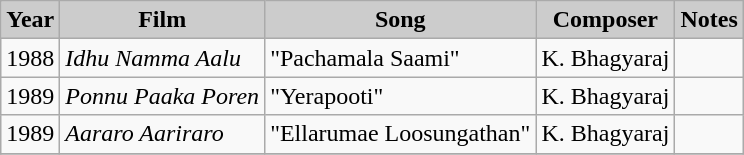<table class="wikitable">
<tr>
<th style="background:#ccc;">Year</th>
<th style="background:#ccc;">Film</th>
<th style="background:#ccc;">Song</th>
<th style="background:#ccc;">Composer</th>
<th style="background:#ccc;">Notes</th>
</tr>
<tr>
<td>1988</td>
<td><em>Idhu Namma Aalu</em></td>
<td>"Pachamala Saami"</td>
<td>K. Bhagyaraj</td>
<td></td>
</tr>
<tr>
<td>1989</td>
<td><em>Ponnu Paaka Poren</em></td>
<td>"Yerapooti"</td>
<td>K. Bhagyaraj</td>
<td></td>
</tr>
<tr>
<td>1989</td>
<td><em>Aararo Aariraro</em></td>
<td>"Ellarumae Loosungathan"</td>
<td>K. Bhagyaraj</td>
<td></td>
</tr>
<tr>
</tr>
</table>
